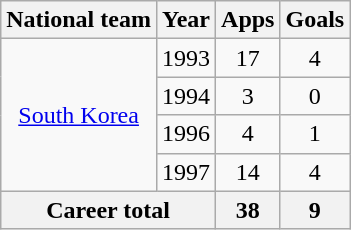<table class="wikitable" style="text-align:center">
<tr>
<th>National team</th>
<th>Year</th>
<th>Apps</th>
<th>Goals</th>
</tr>
<tr>
<td rowspan=4><a href='#'>South Korea</a></td>
<td>1993</td>
<td>17</td>
<td>4</td>
</tr>
<tr>
<td>1994</td>
<td>3</td>
<td>0</td>
</tr>
<tr>
<td>1996</td>
<td>4</td>
<td>1</td>
</tr>
<tr>
<td>1997</td>
<td>14</td>
<td>4</td>
</tr>
<tr>
<th colspan="2">Career total</th>
<th>38</th>
<th>9</th>
</tr>
</table>
